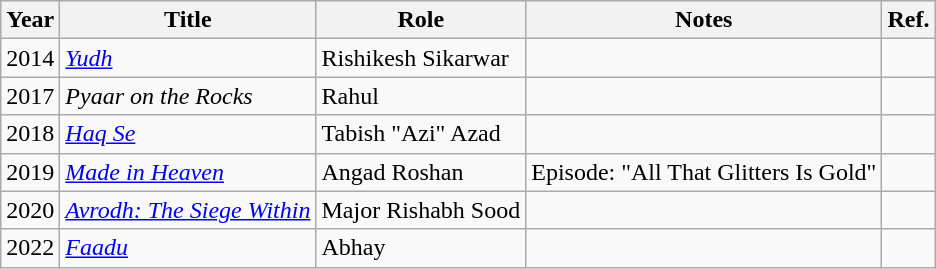<table class="wikitable sortable">
<tr>
<th>Year</th>
<th>Title</th>
<th>Role</th>
<th>Notes</th>
<th>Ref.</th>
</tr>
<tr>
<td>2014</td>
<td><em><a href='#'>Yudh</a></em></td>
<td>Rishikesh Sikarwar</td>
<td></td>
<td></td>
</tr>
<tr>
<td>2017</td>
<td><em>Pyaar on the Rocks</em></td>
<td>Rahul</td>
<td></td>
<td></td>
</tr>
<tr>
<td>2018</td>
<td><em><a href='#'>Haq Se</a></em></td>
<td>Tabish "Azi" Azad</td>
<td></td>
<td></td>
</tr>
<tr>
<td>2019</td>
<td><em><a href='#'>Made in Heaven</a></em></td>
<td>Angad Roshan</td>
<td>Episode: "All That Glitters Is Gold"</td>
<td></td>
</tr>
<tr>
<td>2020</td>
<td><em><a href='#'>Avrodh: The Siege Within</a></em></td>
<td>Major Rishabh Sood</td>
<td></td>
<td></td>
</tr>
<tr>
<td>2022</td>
<td><em><a href='#'>Faadu</a></em></td>
<td>Abhay</td>
<td></td>
<td></td>
</tr>
</table>
